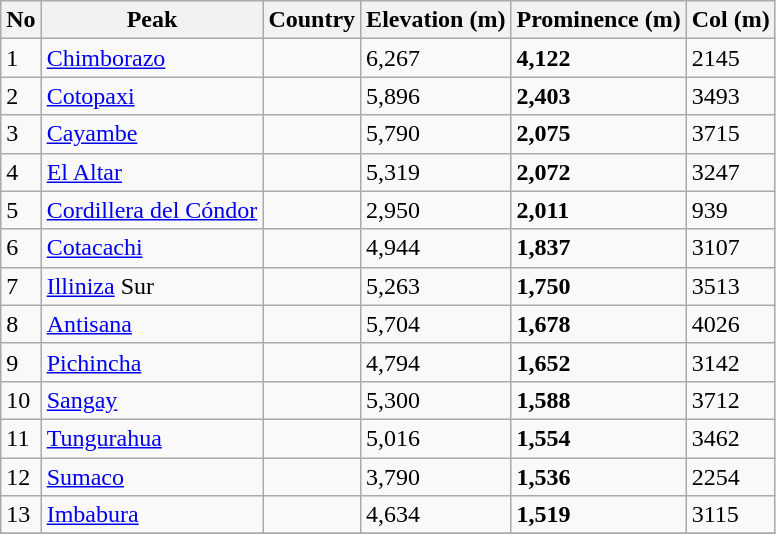<table class="wikitable sortable">
<tr>
<th>No</th>
<th>Peak</th>
<th>Country</th>
<th>Elevation (m)</th>
<th>Prominence (m)</th>
<th>Col (m)</th>
</tr>
<tr>
<td>1</td>
<td><a href='#'>Chimborazo</a></td>
<td></td>
<td>6,267</td>
<td><strong>4,122</strong></td>
<td>2145</td>
</tr>
<tr>
<td>2</td>
<td><a href='#'>Cotopaxi</a></td>
<td></td>
<td>5,896</td>
<td><strong>2,403</strong></td>
<td>3493</td>
</tr>
<tr>
<td>3</td>
<td><a href='#'>Cayambe</a></td>
<td></td>
<td>5,790</td>
<td><strong>2,075</strong></td>
<td>3715</td>
</tr>
<tr>
<td>4</td>
<td><a href='#'>El Altar</a></td>
<td></td>
<td>5,319</td>
<td><strong>2,072</strong></td>
<td>3247</td>
</tr>
<tr>
<td>5</td>
<td><a href='#'>Cordillera del Cóndor</a></td>
<td></td>
<td>2,950</td>
<td><strong>2,011</strong></td>
<td>939</td>
</tr>
<tr>
<td>6</td>
<td><a href='#'>Cotacachi</a></td>
<td></td>
<td>4,944</td>
<td><strong>1,837</strong></td>
<td>3107</td>
</tr>
<tr>
<td>7</td>
<td><a href='#'>Illiniza</a> Sur</td>
<td></td>
<td>5,263</td>
<td><strong>1,750</strong></td>
<td>3513</td>
</tr>
<tr>
<td>8</td>
<td><a href='#'>Antisana</a></td>
<td></td>
<td>5,704</td>
<td><strong>1,678</strong></td>
<td>4026</td>
</tr>
<tr>
<td>9</td>
<td><a href='#'>Pichincha</a></td>
<td></td>
<td>4,794</td>
<td><strong>1,652</strong></td>
<td>3142</td>
</tr>
<tr>
<td>10</td>
<td><a href='#'>Sangay</a></td>
<td></td>
<td>5,300</td>
<td><strong>1,588</strong></td>
<td>3712</td>
</tr>
<tr>
<td>11</td>
<td><a href='#'>Tungurahua</a></td>
<td></td>
<td>5,016</td>
<td><strong>1,554</strong></td>
<td>3462</td>
</tr>
<tr>
<td>12</td>
<td><a href='#'>Sumaco</a></td>
<td></td>
<td>3,790</td>
<td><strong>1,536</strong></td>
<td>2254</td>
</tr>
<tr>
<td>13</td>
<td><a href='#'>Imbabura</a></td>
<td></td>
<td>4,634</td>
<td><strong>1,519</strong></td>
<td>3115</td>
</tr>
<tr>
</tr>
</table>
